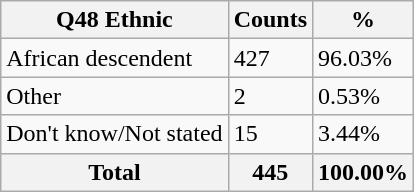<table class="wikitable sortable">
<tr>
<th>Q48 Ethnic</th>
<th>Counts</th>
<th>%</th>
</tr>
<tr>
<td>African descendent</td>
<td>427</td>
<td>96.03%</td>
</tr>
<tr>
<td>Other</td>
<td>2</td>
<td>0.53%</td>
</tr>
<tr>
<td>Don't know/Not stated</td>
<td>15</td>
<td>3.44%</td>
</tr>
<tr>
<th>Total</th>
<th>445</th>
<th>100.00%</th>
</tr>
</table>
